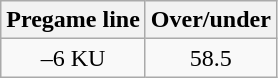<table class="wikitable">
<tr align="center">
<th style=>Pregame line</th>
<th style=>Over/under</th>
</tr>
<tr align="center">
<td>–6 KU</td>
<td>58.5</td>
</tr>
</table>
